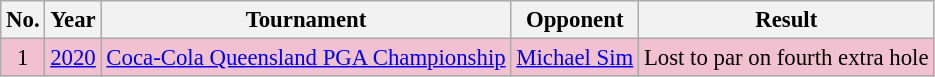<table class="wikitable" style="font-size:95%;">
<tr>
<th>No.</th>
<th>Year</th>
<th>Tournament</th>
<th>Opponent</th>
<th>Result</th>
</tr>
<tr style="background:#F2C1D1;">
<td align=center>1</td>
<td><a href='#'>2020</a></td>
<td><a href='#'>Coca-Cola Queensland PGA Championship</a></td>
<td> <a href='#'>Michael Sim</a></td>
<td>Lost to par on fourth extra hole</td>
</tr>
</table>
